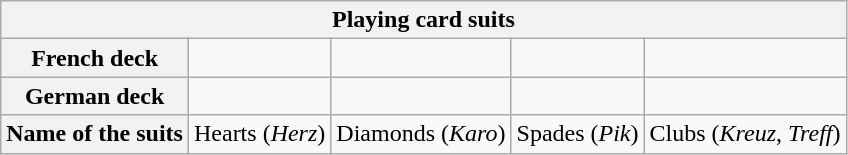<table class="wikitable">
<tr>
<th colspan="5">Playing card suits</th>
</tr>
<tr>
<th>French deck</th>
<td></td>
<td></td>
<td></td>
<td></td>
</tr>
<tr>
<th>German deck</th>
<td></td>
<td></td>
<td></td>
<td></td>
</tr>
<tr>
<th>Name of the suits</th>
<td>Hearts (<em>Herz</em>)</td>
<td>Diamonds (<em>Karo</em>)</td>
<td>Spades (<em>Pik</em>)</td>
<td>Clubs (<em>Kreuz</em>, <em>Treff</em>)</td>
</tr>
</table>
